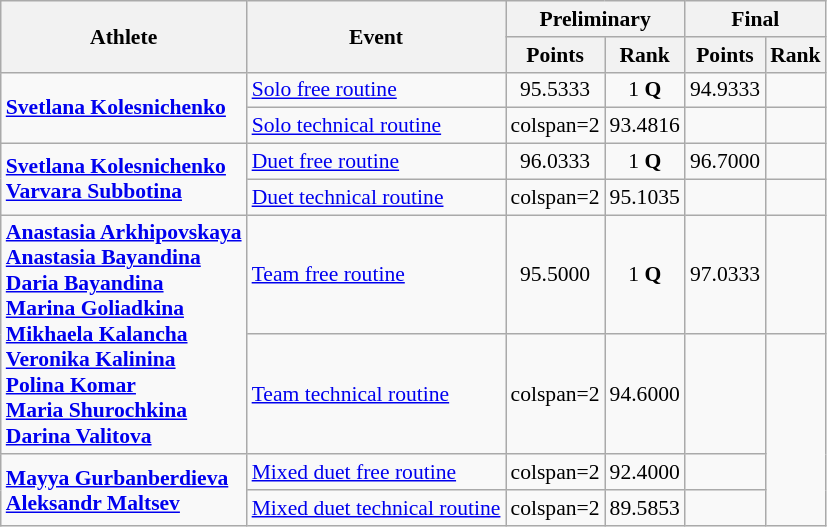<table class="wikitable" border="1" style="font-size:90%; text-align:center">
<tr>
<th rowspan="2">Athlete</th>
<th rowspan="2">Event</th>
<th colspan="2">Preliminary</th>
<th colspan="2">Final</th>
</tr>
<tr>
<th>Points</th>
<th>Rank</th>
<th>Points</th>
<th>Rank</th>
</tr>
<tr align=center>
<td align=left rowspan=2><strong><a href='#'>Svetlana Kolesnichenko</a></strong></td>
<td align=left><a href='#'>Solo free routine</a></td>
<td>95.5333</td>
<td>1 <strong>Q</strong></td>
<td>94.9333</td>
<td></td>
</tr>
<tr align=center>
<td align=left><a href='#'>Solo technical routine</a></td>
<td>colspan=2 </td>
<td>93.4816</td>
<td></td>
</tr>
<tr align=center>
<td align=left rowspan=2><strong><a href='#'>Svetlana Kolesnichenko</a><br><a href='#'>Varvara Subbotina</a></strong></td>
<td align=left><a href='#'>Duet free routine</a></td>
<td>96.0333</td>
<td>1 <strong>Q</strong></td>
<td>96.7000</td>
<td></td>
</tr>
<tr align=center>
<td align=left><a href='#'>Duet technical routine</a></td>
<td>colspan=2 </td>
<td>95.1035</td>
<td></td>
</tr>
<tr align=center>
<td align=left rowspan=2><strong><a href='#'>Anastasia Arkhipovskaya</a><br><a href='#'>Anastasia Bayandina</a><br><a href='#'>Daria Bayandina</a><br><a href='#'>Marina Goliadkina</a><br><a href='#'>Mikhaela Kalancha</a><br><a href='#'>Veronika Kalinina</a><br><a href='#'>Polina Komar</a><br><a href='#'>Maria Shurochkina</a><br><a href='#'>Darina Valitova</a></strong></td>
<td align=left><a href='#'>Team free routine</a></td>
<td>95.5000</td>
<td>1 <strong>Q</strong></td>
<td>97.0333</td>
<td></td>
</tr>
<tr align=center>
<td align=left><a href='#'>Team technical routine</a></td>
<td>colspan=2 </td>
<td>94.6000</td>
<td></td>
</tr>
<tr align=center>
<td align=left rowspan=2><strong><a href='#'>Mayya Gurbanberdieva</a><br><a href='#'>Aleksandr Maltsev</a></strong></td>
<td align=left><a href='#'>Mixed duet free routine</a></td>
<td>colspan=2 </td>
<td>92.4000</td>
<td></td>
</tr>
<tr align=center>
<td align=left><a href='#'>Mixed duet technical routine</a></td>
<td>colspan=2 </td>
<td>89.5853</td>
<td></td>
</tr>
</table>
